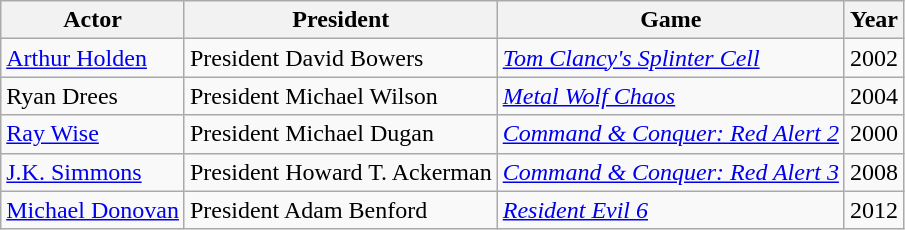<table class="wikitable sortable">
<tr>
<th>Actor</th>
<th>President</th>
<th>Game</th>
<th>Year</th>
</tr>
<tr>
<td><a href='#'>Arthur Holden</a></td>
<td>President David Bowers</td>
<td><em><a href='#'>Tom Clancy's Splinter Cell</a></em></td>
<td>2002</td>
</tr>
<tr>
<td>Ryan Drees</td>
<td>President Michael Wilson</td>
<td><em><a href='#'>Metal Wolf Chaos</a></em></td>
<td>2004</td>
</tr>
<tr>
<td><a href='#'>Ray Wise</a></td>
<td>President Michael Dugan</td>
<td><em><a href='#'>Command & Conquer: Red Alert 2</a></em></td>
<td>2000</td>
</tr>
<tr>
<td><a href='#'>J.K. Simmons</a></td>
<td>President Howard T. Ackerman</td>
<td><em><a href='#'>Command & Conquer: Red Alert 3</a></em></td>
<td>2008</td>
</tr>
<tr>
<td><a href='#'>Michael Donovan</a></td>
<td>President Adam Benford</td>
<td><em><a href='#'>Resident Evil 6</a></em></td>
<td>2012</td>
</tr>
</table>
